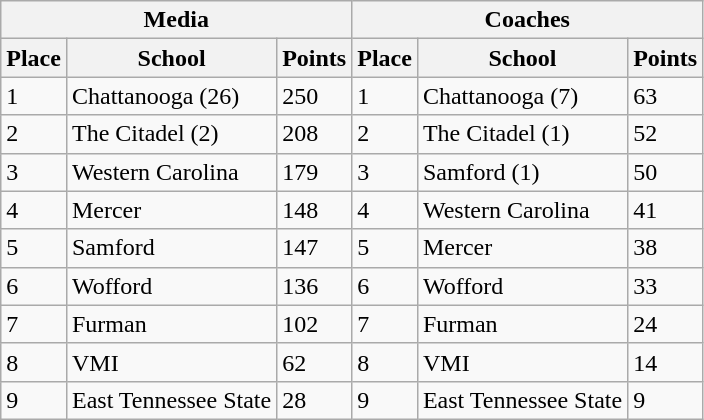<table Class="wikitable">
<tr align=center>
<th colspan=3>Media</th>
<th colspan=3>Coaches</th>
</tr>
<tr align=center>
<th>Place</th>
<th>School</th>
<th>Points</th>
<th>Place</th>
<th>School</th>
<th>Points</th>
</tr>
<tr>
<td>1</td>
<td>Chattanooga (26)</td>
<td>250</td>
<td>1</td>
<td>Chattanooga (7)</td>
<td>63</td>
</tr>
<tr>
<td>2</td>
<td>The Citadel (2)</td>
<td>208</td>
<td>2</td>
<td>The Citadel (1)</td>
<td>52</td>
</tr>
<tr>
<td>3</td>
<td>Western Carolina</td>
<td>179</td>
<td>3</td>
<td>Samford (1)</td>
<td>50</td>
</tr>
<tr>
<td>4</td>
<td>Mercer</td>
<td>148</td>
<td>4</td>
<td>Western Carolina</td>
<td>41</td>
</tr>
<tr>
<td>5</td>
<td>Samford</td>
<td>147</td>
<td>5</td>
<td>Mercer</td>
<td>38</td>
</tr>
<tr>
<td>6</td>
<td>Wofford</td>
<td>136</td>
<td>6</td>
<td>Wofford</td>
<td>33</td>
</tr>
<tr>
<td>7</td>
<td>Furman</td>
<td>102</td>
<td>7</td>
<td>Furman</td>
<td>24</td>
</tr>
<tr>
<td>8</td>
<td>VMI</td>
<td>62</td>
<td>8</td>
<td>VMI</td>
<td>14</td>
</tr>
<tr>
<td>9</td>
<td>East Tennessee State</td>
<td>28</td>
<td>9</td>
<td>East Tennessee State</td>
<td>9</td>
</tr>
</table>
